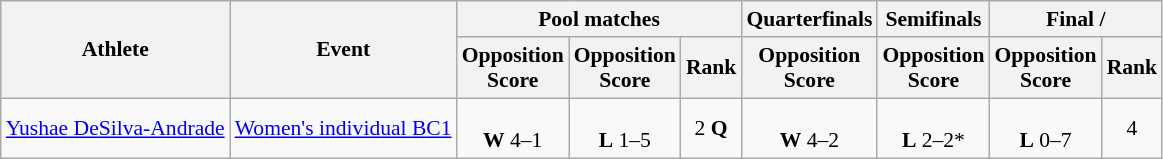<table class=wikitable style="font-size:90%">
<tr>
<th rowspan="2">Athlete</th>
<th rowspan="2">Event</th>
<th colspan="3">Pool matches</th>
<th>Quarterfinals</th>
<th>Semifinals</th>
<th colspan=2>Final / </th>
</tr>
<tr>
<th>Opposition<br>Score</th>
<th>Opposition<br>Score</th>
<th>Rank</th>
<th>Opposition<br>Score</th>
<th>Opposition<br>Score</th>
<th>Opposition<br>Score</th>
<th>Rank</th>
</tr>
<tr align=center>
<td align=left><a href='#'>Yushae DeSilva-Andrade</a></td>
<td align=left><a href='#'>Women's individual BC1</a></td>
<td><br><strong>W</strong> 4–1</td>
<td><br><strong>L</strong> 1–5</td>
<td>2 <strong>Q</strong></td>
<td><br><strong>W</strong> 4–2</td>
<td><br><strong>L</strong> 2–2*</td>
<td><br><strong>L</strong> 0–7</td>
<td>4</td>
</tr>
</table>
